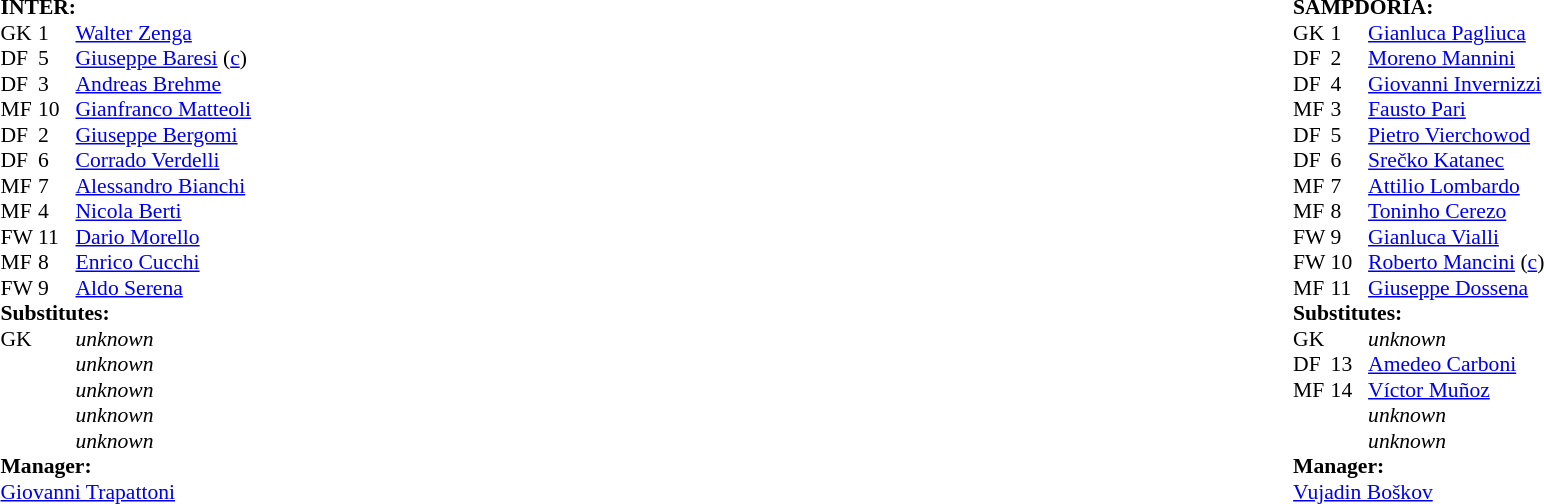<table width="100%">
<tr>
<td valign="top" width="50%"><br><table style="font-size:90%" cellspacing="0" cellpadding="0">
<tr>
<td colspan=4><strong>INTER:</strong></td>
</tr>
<tr>
<th width=25></th>
<th width=25></th>
</tr>
<tr>
<td>GK</td>
<td>1</td>
<td> <a href='#'>Walter Zenga</a></td>
</tr>
<tr>
<td>DF</td>
<td>5</td>
<td> <a href='#'>Giuseppe Baresi</a> (<a href='#'>c</a>)</td>
</tr>
<tr>
<td>DF</td>
<td>3</td>
<td> <a href='#'>Andreas Brehme</a></td>
</tr>
<tr>
<td>MF</td>
<td>10</td>
<td> <a href='#'>Gianfranco Matteoli</a></td>
</tr>
<tr>
<td>DF</td>
<td>2</td>
<td> <a href='#'>Giuseppe Bergomi</a></td>
</tr>
<tr>
<td>DF</td>
<td>6</td>
<td> <a href='#'>Corrado Verdelli</a></td>
</tr>
<tr>
<td>MF</td>
<td>7</td>
<td> <a href='#'>Alessandro Bianchi</a></td>
</tr>
<tr>
<td>MF</td>
<td>4</td>
<td> <a href='#'>Nicola Berti</a></td>
</tr>
<tr>
<td>FW</td>
<td>11</td>
<td> <a href='#'>Dario Morello</a></td>
</tr>
<tr>
<td>MF</td>
<td>8</td>
<td> <a href='#'>Enrico Cucchi</a></td>
</tr>
<tr>
<td>FW</td>
<td>9</td>
<td> <a href='#'>Aldo Serena</a></td>
</tr>
<tr>
<td colspan=3><strong>Substitutes:</strong></td>
</tr>
<tr>
<td>GK</td>
<td></td>
<td> <em>unknown</em></td>
</tr>
<tr>
<td></td>
<td></td>
<td> <em>unknown</em></td>
</tr>
<tr>
<td></td>
<td></td>
<td> <em>unknown</em></td>
</tr>
<tr>
<td></td>
<td></td>
<td> <em>unknown</em></td>
</tr>
<tr>
<td></td>
<td></td>
<td> <em>unknown</em></td>
</tr>
<tr>
<td colspan=3><strong>Manager:</strong></td>
</tr>
<tr>
<td colspan=4> <a href='#'>Giovanni Trapattoni</a></td>
</tr>
</table>
</td>
<td valign="top"></td>
<td valign="top" width="50%"><br><table style="font-size: 90%" cellspacing="0" cellpadding="0" align=center>
<tr>
<td colspan="4"><strong>SAMPDORIA:</strong></td>
</tr>
<tr>
<th width=25></th>
<th width=25></th>
</tr>
<tr>
<td>GK</td>
<td>1</td>
<td> <a href='#'>Gianluca Pagliuca</a></td>
</tr>
<tr>
<td>DF</td>
<td>2</td>
<td> <a href='#'>Moreno Mannini</a></td>
</tr>
<tr>
<td>DF</td>
<td>4</td>
<td> <a href='#'>Giovanni Invernizzi</a></td>
</tr>
<tr>
<td>MF</td>
<td>3</td>
<td> <a href='#'>Fausto Pari</a></td>
</tr>
<tr>
<td>DF</td>
<td>5</td>
<td> <a href='#'>Pietro Vierchowod</a></td>
</tr>
<tr>
<td>DF</td>
<td>6</td>
<td> <a href='#'>Srečko Katanec</a></td>
<td></td>
<td></td>
</tr>
<tr>
<td>MF</td>
<td>7</td>
<td> <a href='#'>Attilio Lombardo</a></td>
<td></td>
<td></td>
</tr>
<tr>
<td>MF</td>
<td>8</td>
<td> <a href='#'>Toninho Cerezo</a></td>
</tr>
<tr>
<td>FW</td>
<td>9</td>
<td> <a href='#'>Gianluca Vialli</a></td>
</tr>
<tr>
<td>FW</td>
<td>10</td>
<td> <a href='#'>Roberto Mancini</a> (<a href='#'>c</a>)</td>
</tr>
<tr>
<td>MF</td>
<td>11</td>
<td> <a href='#'>Giuseppe Dossena</a></td>
</tr>
<tr>
<td colspan=3><strong>Substitutes:</strong></td>
</tr>
<tr>
<td>GK</td>
<td></td>
<td> <em>unknown</em></td>
</tr>
<tr>
<td>DF</td>
<td>13</td>
<td> <a href='#'>Amedeo Carboni</a></td>
<td></td>
<td></td>
</tr>
<tr>
<td>MF</td>
<td>14</td>
<td> <a href='#'>Víctor Muñoz</a></td>
<td></td>
<td></td>
</tr>
<tr>
<td></td>
<td></td>
<td> <em>unknown</em></td>
</tr>
<tr>
<td></td>
<td></td>
<td> <em>unknown</em></td>
</tr>
<tr>
<td colspan=3><strong>Manager:</strong></td>
</tr>
<tr>
<td colspan=4> <a href='#'>Vujadin Boškov</a></td>
</tr>
</table>
</td>
</tr>
</table>
